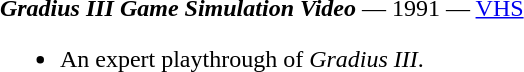<table class="toccolours" style="margin: 0 auto; width: 95%;">
<tr style="vertical-align: top;">
<td width="100%"><strong><em>Gradius III Game Simulation Video</em></strong> — 1991 — <a href='#'>VHS</a><br><ul><li>An expert playthrough of <em>Gradius III</em>.</li></ul></td>
</tr>
</table>
